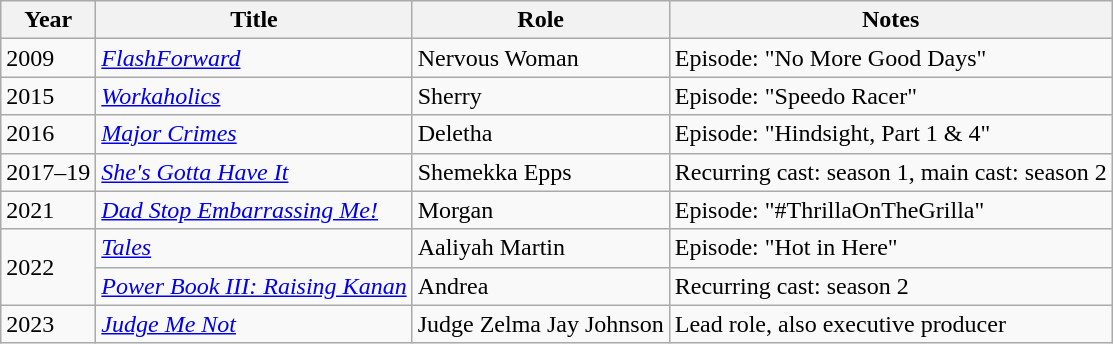<table class="wikitable sortable">
<tr>
<th>Year</th>
<th>Title</th>
<th>Role</th>
<th>Notes</th>
</tr>
<tr>
<td>2009</td>
<td><em><a href='#'>FlashForward</a></em></td>
<td>Nervous Woman</td>
<td>Episode: "No More Good Days"</td>
</tr>
<tr>
<td>2015</td>
<td><em><a href='#'>Workaholics</a></em></td>
<td>Sherry</td>
<td>Episode: "Speedo Racer"</td>
</tr>
<tr>
<td>2016</td>
<td><em><a href='#'>Major Crimes</a></em></td>
<td>Deletha</td>
<td>Episode: "Hindsight, Part 1 & 4"</td>
</tr>
<tr>
<td>2017–19</td>
<td><em><a href='#'>She's Gotta Have It</a></em></td>
<td>Shemekka Epps</td>
<td>Recurring cast: season 1, main cast: season 2</td>
</tr>
<tr>
<td>2021</td>
<td><em><a href='#'>Dad Stop Embarrassing Me!</a></em></td>
<td>Morgan</td>
<td>Episode: "#ThrillaOnTheGrilla"</td>
</tr>
<tr>
<td rowspan="2">2022</td>
<td><em><a href='#'>Tales</a></em></td>
<td>Aaliyah Martin</td>
<td>Episode: "Hot in Here"</td>
</tr>
<tr>
<td><em><a href='#'>Power Book III: Raising Kanan</a></em></td>
<td>Andrea</td>
<td>Recurring cast: season 2</td>
</tr>
<tr>
<td>2023</td>
<td><em><a href='#'>Judge Me Not</a></em></td>
<td>Judge Zelma Jay Johnson</td>
<td>Lead role, also executive producer</td>
</tr>
</table>
